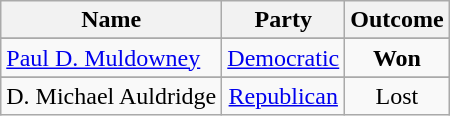<table class=wikitable style="text-align:center">
<tr>
<th>Name</th>
<th>Party</th>
<th>Outcome</th>
</tr>
<tr>
</tr>
<tr>
<td align=left><a href='#'>Paul D. Muldowney</a></td>
<td><a href='#'>Democratic</a></td>
<td><strong>Won</strong></td>
</tr>
<tr>
</tr>
<tr>
<td align=left>D. Michael Auldridge</td>
<td><a href='#'>Republican</a></td>
<td>Lost</td>
</tr>
</table>
